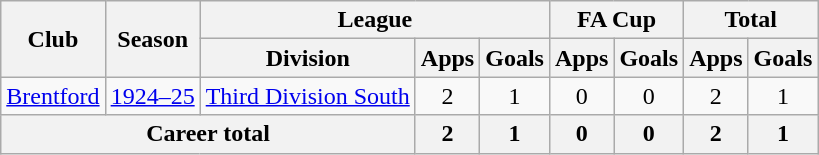<table class="wikitable" style="text-align: center;">
<tr>
<th rowspan="2">Club</th>
<th rowspan="2">Season</th>
<th colspan="3">League</th>
<th colspan="2">FA Cup</th>
<th colspan="2">Total</th>
</tr>
<tr>
<th>Division</th>
<th>Apps</th>
<th>Goals</th>
<th>Apps</th>
<th>Goals</th>
<th>Apps</th>
<th>Goals</th>
</tr>
<tr>
<td><a href='#'>Brentford</a></td>
<td><a href='#'>1924–25</a></td>
<td><a href='#'>Third Division South</a></td>
<td>2</td>
<td>1</td>
<td>0</td>
<td>0</td>
<td>2</td>
<td>1</td>
</tr>
<tr>
<th colspan="3">Career total</th>
<th>2</th>
<th>1</th>
<th>0</th>
<th>0</th>
<th>2</th>
<th>1</th>
</tr>
</table>
